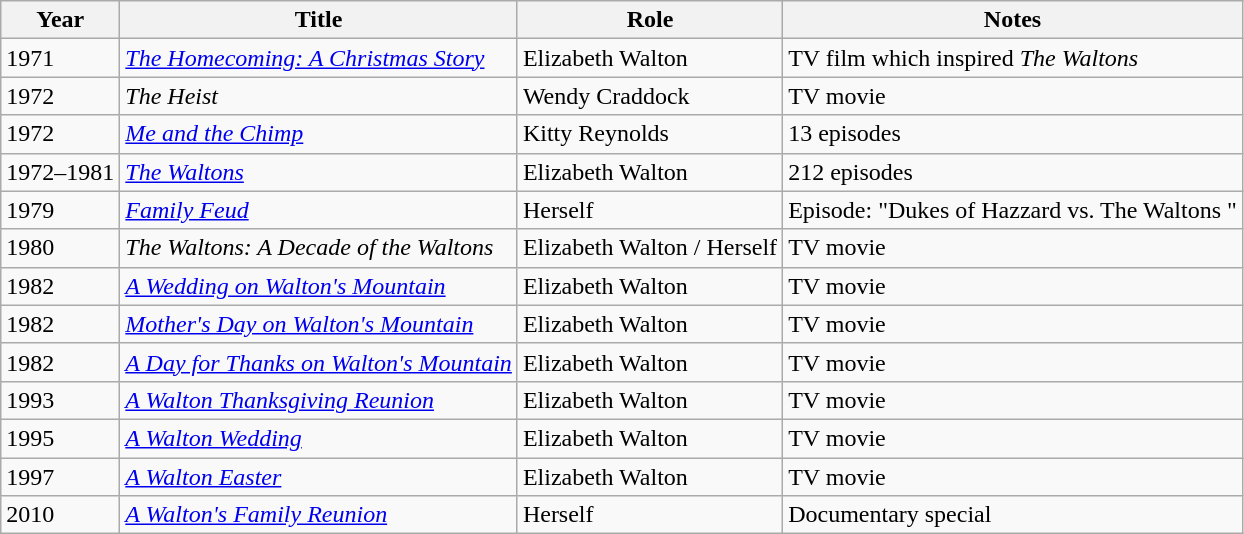<table class="wikitable sortable">
<tr>
<th>Year</th>
<th>Title</th>
<th>Role</th>
<th class="unsortable">Notes</th>
</tr>
<tr>
<td>1971</td>
<td><em><a href='#'>The Homecoming: A Christmas Story</a></em></td>
<td>Elizabeth Walton</td>
<td>TV film which inspired <em>The Waltons</em></td>
</tr>
<tr>
<td>1972</td>
<td><em>The Heist</em></td>
<td>Wendy Craddock</td>
<td>TV movie</td>
</tr>
<tr>
<td>1972</td>
<td><em><a href='#'>Me and the Chimp</a></em></td>
<td>Kitty Reynolds</td>
<td>13 episodes</td>
</tr>
<tr>
<td>1972–1981</td>
<td><em><a href='#'>The Waltons</a></em></td>
<td>Elizabeth Walton</td>
<td>212 episodes</td>
</tr>
<tr>
<td>1979</td>
<td><em><a href='#'>Family Feud</a></em></td>
<td>Herself</td>
<td>Episode: "Dukes of Hazzard vs. The Waltons "</td>
</tr>
<tr>
<td>1980</td>
<td><em>The Waltons: A Decade of the Waltons</em></td>
<td>Elizabeth Walton / Herself</td>
<td>TV movie</td>
</tr>
<tr>
<td>1982</td>
<td><em><a href='#'>A Wedding on Walton's Mountain</a></em></td>
<td>Elizabeth Walton</td>
<td>TV movie</td>
</tr>
<tr>
<td>1982</td>
<td><em><a href='#'>Mother's Day on Walton's Mountain</a></em></td>
<td>Elizabeth Walton</td>
<td>TV movie</td>
</tr>
<tr>
<td>1982</td>
<td><em><a href='#'>A Day for Thanks on Walton's Mountain</a></em></td>
<td>Elizabeth Walton</td>
<td>TV movie</td>
</tr>
<tr>
<td>1993</td>
<td><em><a href='#'>A Walton Thanksgiving Reunion</a></em></td>
<td>Elizabeth Walton</td>
<td>TV movie</td>
</tr>
<tr>
<td>1995</td>
<td><em><a href='#'>A Walton Wedding</a></em></td>
<td>Elizabeth Walton</td>
<td>TV movie</td>
</tr>
<tr>
<td>1997</td>
<td><em><a href='#'>A Walton Easter</a></em></td>
<td>Elizabeth Walton</td>
<td>TV movie</td>
</tr>
<tr>
<td>2010</td>
<td><em><a href='#'>A Walton's Family Reunion</a></em></td>
<td>Herself</td>
<td>Documentary special</td>
</tr>
</table>
